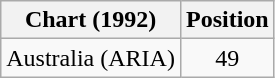<table class="wikitable">
<tr>
<th>Chart (1992)</th>
<th>Position</th>
</tr>
<tr>
<td>Australia (ARIA)</td>
<td align="center">49</td>
</tr>
</table>
